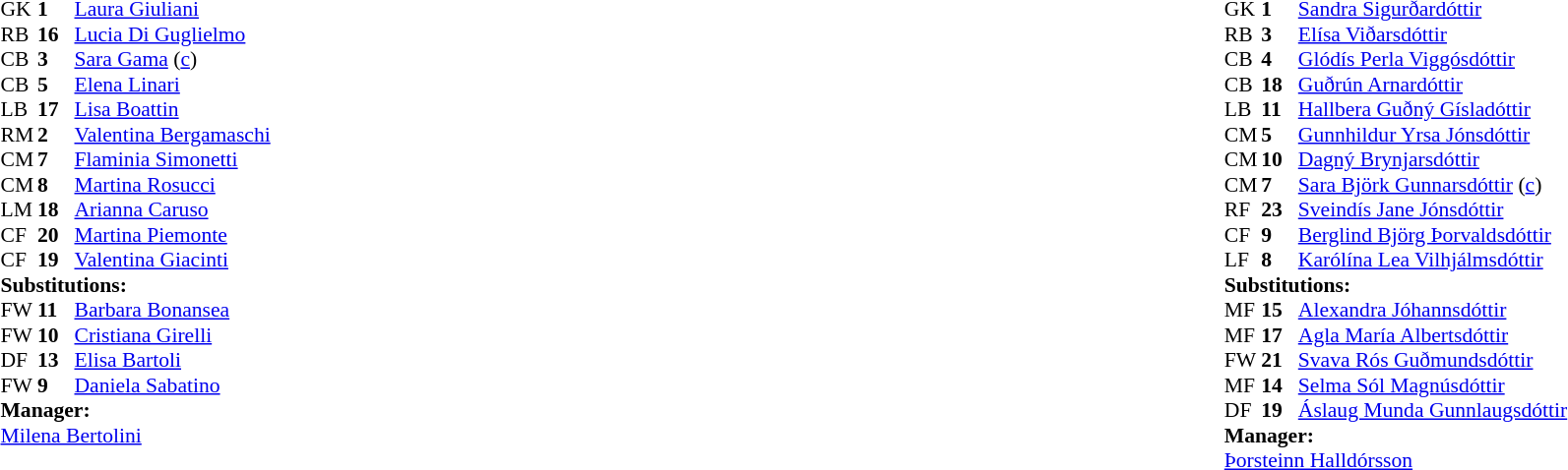<table width="100%">
<tr>
<td valign="top" width="40%"><br><table style="font-size:90%" cellspacing="0" cellpadding="0">
<tr>
<th width=25></th>
<th width=25></th>
</tr>
<tr>
<td>GK</td>
<td><strong>1</strong></td>
<td><a href='#'>Laura Giuliani</a></td>
</tr>
<tr>
<td>RB</td>
<td><strong>16</strong></td>
<td><a href='#'>Lucia Di Guglielmo</a></td>
</tr>
<tr>
<td>CB</td>
<td><strong>3</strong></td>
<td><a href='#'>Sara Gama</a> (<a href='#'>c</a>)</td>
<td></td>
<td></td>
</tr>
<tr>
<td>CB</td>
<td><strong>5</strong></td>
<td><a href='#'>Elena Linari</a></td>
</tr>
<tr>
<td>LB</td>
<td><strong>17</strong></td>
<td><a href='#'>Lisa Boattin</a></td>
</tr>
<tr>
<td>RM</td>
<td><strong>2</strong></td>
<td><a href='#'>Valentina Bergamaschi</a></td>
<td></td>
</tr>
<tr>
<td>CM</td>
<td><strong>7</strong></td>
<td><a href='#'>Flaminia Simonetti</a></td>
</tr>
<tr>
<td>CM</td>
<td><strong>8</strong></td>
<td><a href='#'>Martina Rosucci</a></td>
</tr>
<tr>
<td>LM</td>
<td><strong>18</strong></td>
<td><a href='#'>Arianna Caruso</a></td>
<td></td>
<td></td>
</tr>
<tr>
<td>CF</td>
<td><strong>20</strong></td>
<td><a href='#'>Martina Piemonte</a></td>
<td></td>
<td></td>
</tr>
<tr>
<td>CF</td>
<td><strong>19</strong></td>
<td><a href='#'>Valentina Giacinti</a></td>
<td></td>
<td></td>
</tr>
<tr>
<td colspan=3><strong>Substitutions:</strong></td>
</tr>
<tr>
<td>FW</td>
<td><strong>11</strong></td>
<td><a href='#'>Barbara Bonansea</a></td>
<td></td>
<td></td>
</tr>
<tr>
<td>FW</td>
<td><strong>10</strong></td>
<td><a href='#'>Cristiana Girelli</a></td>
<td></td>
<td></td>
</tr>
<tr>
<td>DF</td>
<td><strong>13</strong></td>
<td><a href='#'>Elisa Bartoli</a></td>
<td></td>
<td></td>
</tr>
<tr>
<td>FW</td>
<td><strong>9</strong></td>
<td><a href='#'>Daniela Sabatino</a></td>
<td></td>
<td></td>
</tr>
<tr>
<td colspan=3><strong>Manager:</strong></td>
</tr>
<tr>
<td colspan=3><a href='#'>Milena Bertolini</a></td>
</tr>
</table>
</td>
<td valign="top"></td>
<td valign="top" width="50%"><br><table style="font-size:90%; margin:auto" cellspacing="0" cellpadding="0">
<tr>
<th width=25></th>
<th width=25></th>
</tr>
<tr>
<td>GK</td>
<td><strong>1</strong></td>
<td><a href='#'>Sandra Sigurðardóttir</a></td>
</tr>
<tr>
<td>RB</td>
<td><strong>3</strong></td>
<td><a href='#'>Elísa Viðarsdóttir</a></td>
</tr>
<tr>
<td>CB</td>
<td><strong>4</strong></td>
<td><a href='#'>Glódís Perla Viggósdóttir</a></td>
</tr>
<tr>
<td>CB</td>
<td><strong>18</strong></td>
<td><a href='#'>Guðrún Arnardóttir</a></td>
</tr>
<tr>
<td>LB</td>
<td><strong>11</strong></td>
<td><a href='#'>Hallbera Guðný Gísladóttir</a></td>
<td></td>
<td></td>
</tr>
<tr>
<td>CM</td>
<td><strong>5</strong></td>
<td><a href='#'>Gunnhildur Yrsa Jónsdóttir</a></td>
<td></td>
<td></td>
</tr>
<tr>
<td>CM</td>
<td><strong>10</strong></td>
<td><a href='#'>Dagný Brynjarsdóttir</a></td>
</tr>
<tr>
<td>CM</td>
<td><strong>7</strong></td>
<td><a href='#'>Sara Björk Gunnarsdóttir</a> (<a href='#'>c</a>)</td>
<td></td>
<td></td>
</tr>
<tr>
<td>RF</td>
<td><strong>23</strong></td>
<td><a href='#'>Sveindís Jane Jónsdóttir</a></td>
</tr>
<tr>
<td>CF</td>
<td><strong>9</strong></td>
<td><a href='#'>Berglind Björg Þorvaldsdóttir</a></td>
<td></td>
<td></td>
</tr>
<tr>
<td>LF</td>
<td><strong>8</strong></td>
<td><a href='#'>Karólína Lea Vilhjálmsdóttir</a></td>
<td></td>
<td></td>
</tr>
<tr>
<td colspan=3><strong>Substitutions:</strong></td>
</tr>
<tr>
<td>MF</td>
<td><strong>15</strong></td>
<td><a href='#'>Alexandra Jóhannsdóttir</a></td>
<td></td>
<td></td>
</tr>
<tr>
<td>MF</td>
<td><strong>17</strong></td>
<td><a href='#'>Agla María Albertsdóttir</a></td>
<td></td>
<td></td>
</tr>
<tr>
<td>FW</td>
<td><strong>21</strong></td>
<td><a href='#'>Svava Rós Guðmundsdóttir</a></td>
<td></td>
<td></td>
</tr>
<tr>
<td>MF</td>
<td><strong>14</strong></td>
<td><a href='#'>Selma Sól Magnúsdóttir</a></td>
<td></td>
<td></td>
</tr>
<tr>
<td>DF</td>
<td><strong>19</strong></td>
<td><a href='#'>Áslaug Munda Gunnlaugsdóttir</a></td>
<td></td>
<td></td>
</tr>
<tr>
<td colspan=3><strong>Manager:</strong></td>
</tr>
<tr>
<td colspan=3><a href='#'>Þorsteinn Halldórsson</a></td>
</tr>
</table>
</td>
</tr>
</table>
